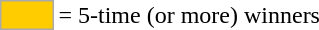<table>
<tr>
<td style="background-color:#FFCC00; border:1px solid #aaaaaa; width:2em;"></td>
<td>= 5-time (or more) winners</td>
</tr>
</table>
